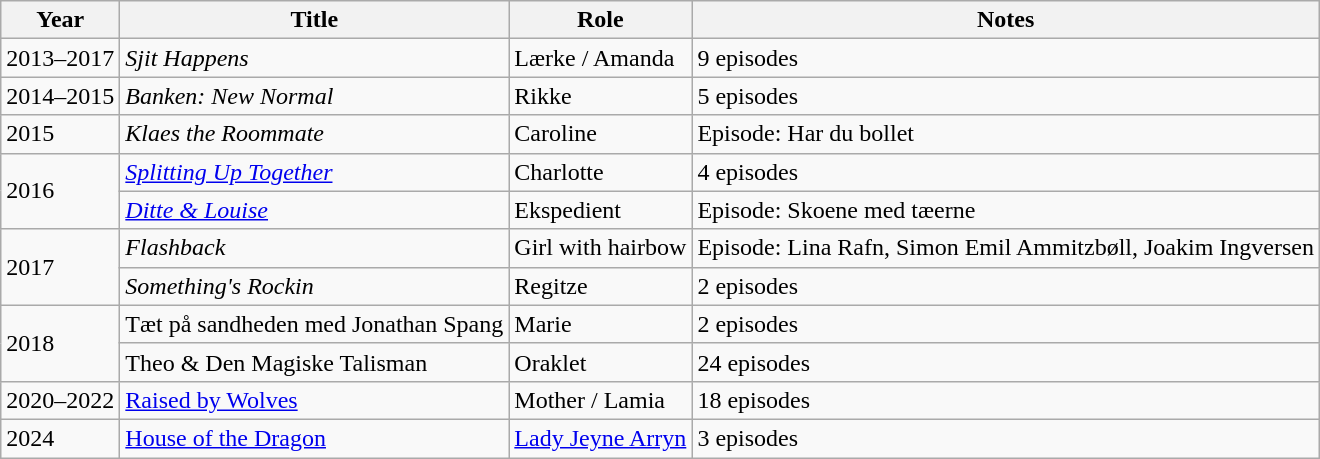<table class="wikitable">
<tr>
<th>Year</th>
<th>Title</th>
<th>Role</th>
<th>Notes</th>
</tr>
<tr>
<td>2013–2017</td>
<td><em>Sjit Happens</em></td>
<td>Lærke / Amanda</td>
<td>9 episodes</td>
</tr>
<tr>
<td>2014–2015</td>
<td><em>Banken: New Normal</em></td>
<td>Rikke</td>
<td>5 episodes</td>
</tr>
<tr>
<td>2015</td>
<td><em>Klaes the Roommate</em></td>
<td>Caroline</td>
<td>Episode: Har du bollet</td>
</tr>
<tr>
<td rowspan="2">2016</td>
<td><em><a href='#'>Splitting Up Together</a></em></td>
<td>Charlotte</td>
<td>4 episodes</td>
</tr>
<tr>
<td><em><a href='#'>Ditte & Louise</a></em></td>
<td>Ekspedient</td>
<td>Episode: Skoene med tæerne</td>
</tr>
<tr>
<td rowspan="2">2017</td>
<td><em>Flashback</em></td>
<td>Girl with hairbow</td>
<td>Episode: Lina Rafn, Simon Emil Ammitzbøll, Joakim Ingversen</td>
</tr>
<tr>
<td><em>Something's Rockin<strong></td>
<td>Regitze</td>
<td>2 episodes</td>
</tr>
<tr>
<td rowspan="2">2018</td>
<td></em>Tæt på sandheden med Jonathan Spang<em></td>
<td>Marie</td>
<td>2 episodes</td>
</tr>
<tr>
<td></em>Theo & Den Magiske Talisman<em></td>
<td>Oraklet</td>
<td>24 episodes</td>
</tr>
<tr>
<td>2020–2022</td>
<td><a href='#'></em>Raised by Wolves<em></a></td>
<td>Mother / Lamia</td>
<td>18 episodes</td>
</tr>
<tr>
<td>2024</td>
<td></em><a href='#'>House of the Dragon</a><em></td>
<td><a href='#'>Lady Jeyne Arryn</a></td>
<td>3 episodes</td>
</tr>
</table>
